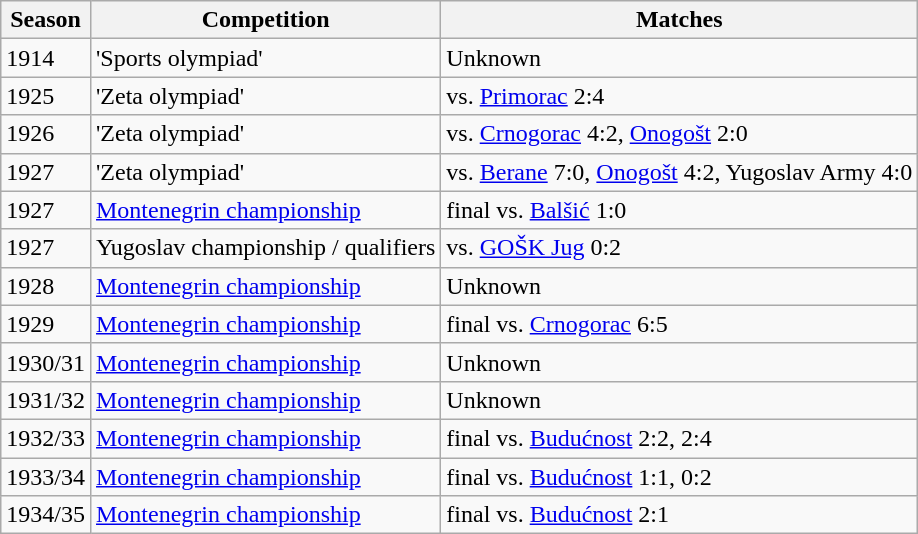<table class="wikitable">
<tr>
<th>Season</th>
<th>Competition</th>
<th>Matches</th>
</tr>
<tr>
<td>1914</td>
<td>'Sports olympiad'</td>
<td>Unknown</td>
</tr>
<tr>
<td>1925</td>
<td>'Zeta olympiad'</td>
<td>vs. <a href='#'>Primorac</a> 2:4</td>
</tr>
<tr>
<td>1926</td>
<td>'Zeta olympiad'</td>
<td>vs. <a href='#'>Crnogorac</a> 4:2, <a href='#'>Onogošt</a> 2:0</td>
</tr>
<tr>
<td>1927</td>
<td>'Zeta olympiad'</td>
<td>vs. <a href='#'>Berane</a> 7:0, <a href='#'>Onogošt</a> 4:2, Yugoslav Army 4:0</td>
</tr>
<tr>
<td>1927</td>
<td><a href='#'>Montenegrin championship</a></td>
<td>final vs. <a href='#'>Balšić</a> 1:0</td>
</tr>
<tr>
<td>1927</td>
<td>Yugoslav championship / qualifiers</td>
<td>vs. <a href='#'>GOŠK Jug</a> 0:2</td>
</tr>
<tr>
<td>1928</td>
<td><a href='#'>Montenegrin championship</a></td>
<td>Unknown</td>
</tr>
<tr>
<td>1929</td>
<td><a href='#'>Montenegrin championship</a></td>
<td>final vs. <a href='#'>Crnogorac</a> 6:5</td>
</tr>
<tr>
<td>1930/31</td>
<td><a href='#'>Montenegrin championship</a></td>
<td>Unknown</td>
</tr>
<tr>
<td>1931/32</td>
<td><a href='#'>Montenegrin championship</a></td>
<td>Unknown</td>
</tr>
<tr>
<td>1932/33</td>
<td><a href='#'>Montenegrin championship</a></td>
<td>final vs. <a href='#'>Budućnost</a> 2:2, 2:4</td>
</tr>
<tr>
<td>1933/34</td>
<td><a href='#'>Montenegrin championship</a></td>
<td>final vs. <a href='#'>Budućnost</a> 1:1, 0:2</td>
</tr>
<tr>
<td>1934/35</td>
<td><a href='#'>Montenegrin championship</a></td>
<td>final vs. <a href='#'>Budućnost</a> 2:1</td>
</tr>
</table>
